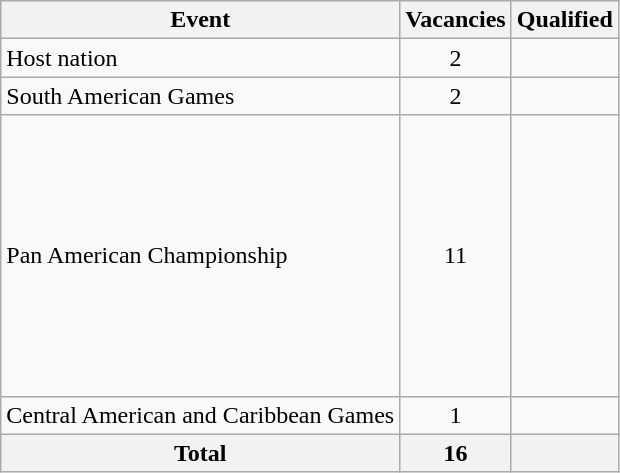<table class="wikitable">
<tr>
<th>Event</th>
<th>Vacancies</th>
<th>Qualified</th>
</tr>
<tr>
<td>Host nation</td>
<td style="text-align:center;">2</td>
<td><br></td>
</tr>
<tr>
<td>South American Games</td>
<td style="text-align:center;">2</td>
<td><br></td>
</tr>
<tr>
<td>Pan American Championship</td>
<td style="text-align:center;">11</td>
<td><br><br><br><br><br><br><br><br><br><br></td>
</tr>
<tr>
<td>Central American and Caribbean Games</td>
<td style="text-align:center;">1</td>
<td></td>
</tr>
<tr>
<th>Total</th>
<th>16</th>
<th></th>
</tr>
</table>
